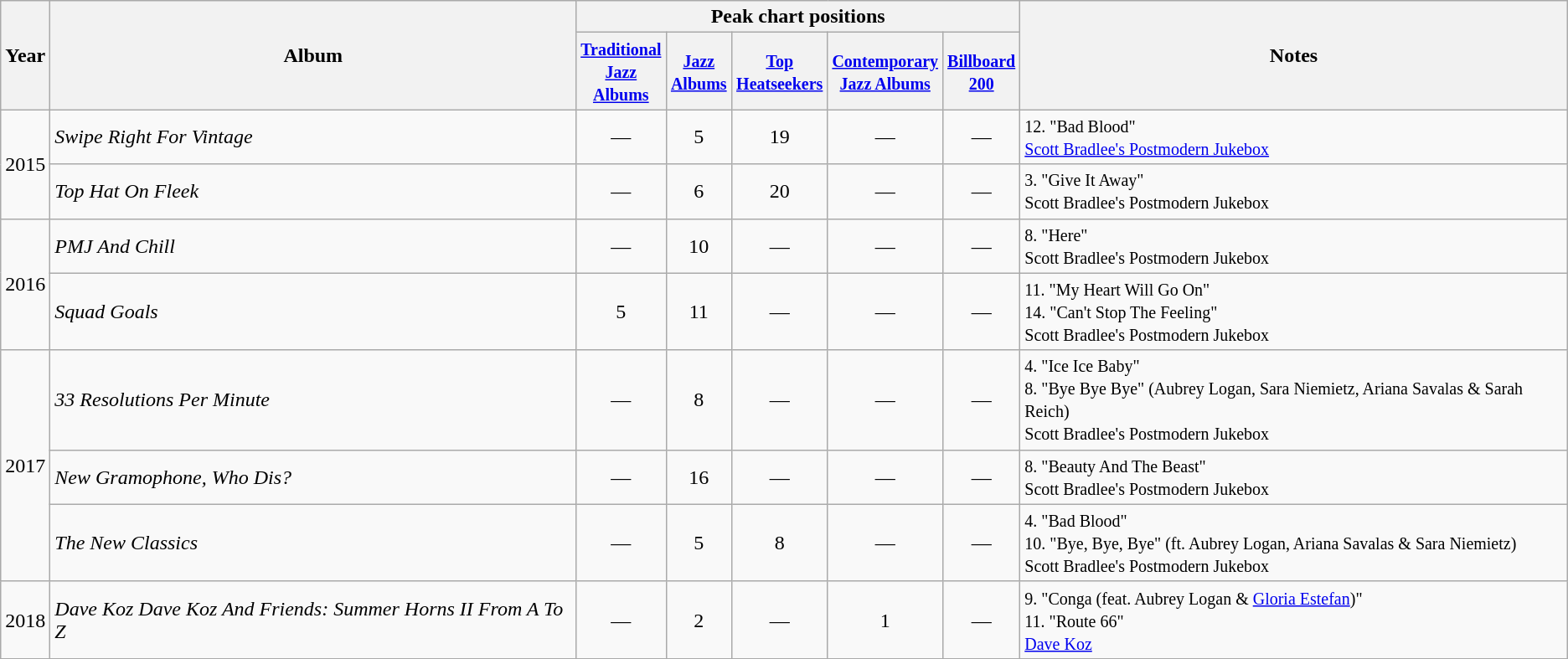<table class="wikitable">
<tr>
<th rowspan="2">Year</th>
<th rowspan="2">Album</th>
<th colspan="5">Peak chart positions</th>
<th rowspan="2">Notes</th>
</tr>
<tr>
<th width="45"><small><a href='#'>Traditional Jazz Albums</a></small></th>
<th width="45"><small><a href='#'>Jazz Albums</a></small></th>
<th width="45"><small><a href='#'>Top Heatseekers</a></small></th>
<th width="45"><small><a href='#'>Contemporary Jazz Albums</a></small></th>
<th width="45"><small><a href='#'>Billboard 200</a></small></th>
</tr>
<tr>
<td rowspan="2">2015</td>
<td><em>Swipe Right For Vintage</em></td>
<td align="center">—</td>
<td align="center">5</td>
<td align="center">19</td>
<td align="center">—</td>
<td align="center">—</td>
<td><small>12. "Bad Blood"<br><a href='#'>Scott Bradlee's Postmodern Jukebox</a></small></td>
</tr>
<tr>
<td><em>Top Hat On Fleek</em></td>
<td align="center">—</td>
<td align="center">6</td>
<td align="center">20</td>
<td align="center">—</td>
<td align="center">—</td>
<td><small>3. "Give It Away"<br>Scott Bradlee's Postmodern Jukebox</small></td>
</tr>
<tr>
<td rowspan="2">2016</td>
<td><em>PMJ And Chill</em></td>
<td align="center">—</td>
<td align="center">10</td>
<td align="center">—</td>
<td align="center">—</td>
<td align="center">—</td>
<td><small>8. "Here"<br>Scott Bradlee's Postmodern Jukebox</small></td>
</tr>
<tr>
<td><em>Squad Goals</em></td>
<td align="center">5</td>
<td align="center">11</td>
<td align="center">—</td>
<td align="center">—</td>
<td align="center">—</td>
<td><small>11. "My Heart Will Go On"<br>14. "Can't Stop The Feeling"<br>Scott Bradlee's Postmodern Jukebox</small></td>
</tr>
<tr>
<td rowspan="3">2017</td>
<td><em>33 Resolutions Per Minute</em></td>
<td align="center">—</td>
<td align="center">8</td>
<td align="center">—</td>
<td align="center">—</td>
<td align="center">—</td>
<td><small>4. "Ice Ice Baby"<br>8. "Bye Bye Bye" (Aubrey Logan, Sara Niemietz, Ariana Savalas & Sarah Reich)<br>Scott Bradlee's Postmodern Jukebox</small></td>
</tr>
<tr>
<td><em>New Gramophone, Who Dis?</em></td>
<td align="center">—</td>
<td align="center">16</td>
<td align="center">—</td>
<td align="center">—</td>
<td align="center">—</td>
<td><small>8. "Beauty And The Beast"<br>Scott Bradlee's Postmodern Jukebox</small></td>
</tr>
<tr>
<td><em>The New Classics</em></td>
<td align="center">—</td>
<td align="center">5</td>
<td align="center">8</td>
<td align="center">—</td>
<td align="center">—</td>
<td><small>4. "Bad Blood"<br>10. "Bye, Bye, Bye" (ft. Aubrey Logan, Ariana Savalas & Sara Niemietz)<br>Scott Bradlee's Postmodern Jukebox</small></td>
</tr>
<tr>
<td>2018</td>
<td><em>Dave Koz Dave Koz And Friends: Summer Horns II From A To Z</em></td>
<td align="center">—</td>
<td align="center">2</td>
<td align="center">—</td>
<td align="center">1</td>
<td align="center">—</td>
<td><small>9. "Conga (feat. Aubrey Logan & <a href='#'>Gloria Estefan</a>)"<br> 11. "Route 66"<br><a href='#'>Dave Koz</a></small></td>
</tr>
<tr>
</tr>
</table>
